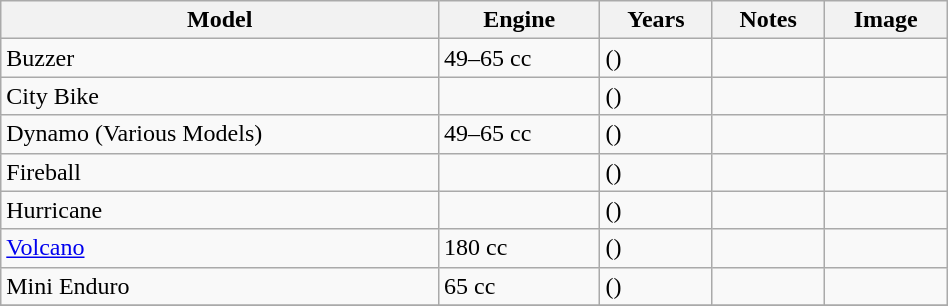<table class="wikitable sortable" style="width:50%">
<tr>
<th>Model</th>
<th>Engine</th>
<th>Years</th>
<th>Notes</th>
<th>Image</th>
</tr>
<tr>
<td>Buzzer</td>
<td>49–65 cc</td>
<td>()</td>
<td></td>
<td></td>
</tr>
<tr>
<td>City Bike</td>
<td></td>
<td>()</td>
<td></td>
<td></td>
</tr>
<tr>
<td>Dynamo  (Various Models)</td>
<td>49–65 cc</td>
<td>()</td>
<td></td>
<td></td>
</tr>
<tr>
<td>Fireball</td>
<td></td>
<td>()</td>
<td></td>
<td></td>
</tr>
<tr>
<td>Hurricane</td>
<td></td>
<td>()</td>
<td></td>
<td></td>
</tr>
<tr>
<td><a href='#'>Volcano</a></td>
<td>180 cc</td>
<td>()</td>
<td></td>
<td></td>
</tr>
<tr>
<td>Mini Enduro</td>
<td>65 cc</td>
<td>()</td>
<td></td>
<td></td>
</tr>
<tr>
</tr>
</table>
